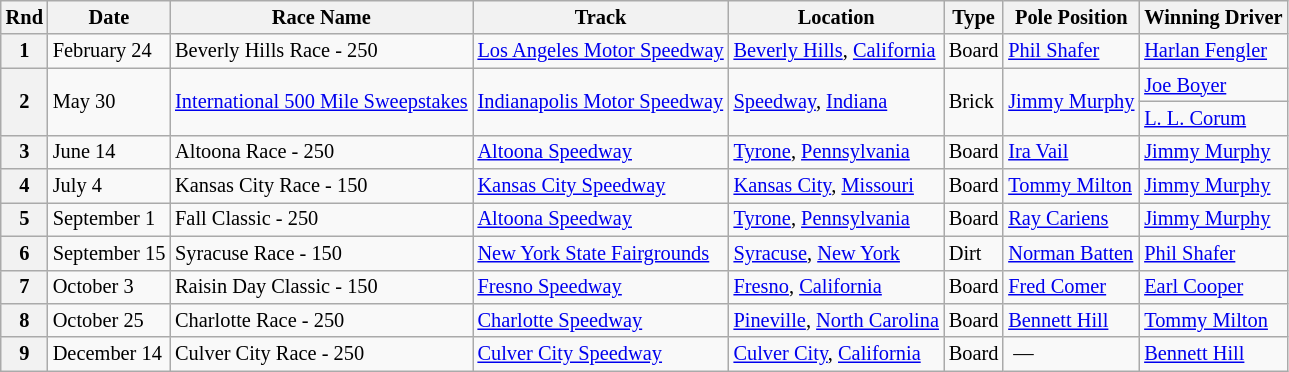<table class="wikitable" style="font-size:85%">
<tr>
<th>Rnd</th>
<th>Date</th>
<th>Race Name</th>
<th>Track</th>
<th>Location</th>
<th>Type</th>
<th>Pole Position</th>
<th>Winning Driver</th>
</tr>
<tr>
<th>1</th>
<td>February 24</td>
<td> Beverly Hills Race - 250</td>
<td><a href='#'>Los Angeles Motor Speedway</a></td>
<td><a href='#'>Beverly Hills</a>, <a href='#'>California</a></td>
<td>Board</td>
<td> <a href='#'>Phil Shafer</a></td>
<td> <a href='#'>Harlan Fengler</a></td>
</tr>
<tr>
<th rowspan=2>2</th>
<td rowspan=2>May 30</td>
<td rowspan=2> <a href='#'>International 500 Mile Sweepstakes</a></td>
<td rowspan=2><a href='#'>Indianapolis Motor Speedway</a></td>
<td rowspan=2><a href='#'>Speedway</a>, <a href='#'>Indiana</a></td>
<td rowspan=2>Brick</td>
<td rowspan=2> <a href='#'>Jimmy Murphy</a></td>
<td> <a href='#'>Joe Boyer</a></td>
</tr>
<tr>
<td> <a href='#'>L. L. Corum</a></td>
</tr>
<tr>
<th>3</th>
<td>June 14</td>
<td> Altoona Race - 250</td>
<td><a href='#'>Altoona Speedway</a></td>
<td><a href='#'>Tyrone</a>, <a href='#'>Pennsylvania</a></td>
<td>Board</td>
<td> <a href='#'>Ira Vail</a></td>
<td> <a href='#'>Jimmy Murphy</a></td>
</tr>
<tr>
<th>4</th>
<td>July 4</td>
<td> Kansas City Race - 150</td>
<td><a href='#'>Kansas City Speedway</a></td>
<td><a href='#'>Kansas City</a>, <a href='#'>Missouri</a></td>
<td>Board</td>
<td> <a href='#'>Tommy Milton</a></td>
<td> <a href='#'>Jimmy Murphy</a></td>
</tr>
<tr>
<th>5</th>
<td>September 1</td>
<td> Fall Classic - 250</td>
<td><a href='#'>Altoona Speedway</a></td>
<td><a href='#'>Tyrone</a>, <a href='#'>Pennsylvania</a></td>
<td>Board</td>
<td> <a href='#'>Ray Cariens</a></td>
<td> <a href='#'>Jimmy Murphy</a></td>
</tr>
<tr>
<th>6</th>
<td>September 15</td>
<td> Syracuse Race - 150</td>
<td><a href='#'>New York State Fairgrounds</a></td>
<td><a href='#'>Syracuse</a>, <a href='#'>New York</a></td>
<td>Dirt</td>
<td> <a href='#'>Norman Batten</a></td>
<td> <a href='#'>Phil Shafer</a></td>
</tr>
<tr>
<th>7</th>
<td>October 3</td>
<td> Raisin Day Classic - 150</td>
<td><a href='#'>Fresno Speedway</a></td>
<td><a href='#'>Fresno</a>, <a href='#'>California</a></td>
<td>Board</td>
<td> <a href='#'>Fred Comer</a></td>
<td> <a href='#'>Earl Cooper</a></td>
</tr>
<tr>
<th>8</th>
<td>October 25</td>
<td> Charlotte Race - 250</td>
<td><a href='#'>Charlotte Speedway</a></td>
<td><a href='#'>Pineville</a>, <a href='#'>North Carolina</a></td>
<td>Board</td>
<td> <a href='#'>Bennett Hill</a></td>
<td> <a href='#'>Tommy Milton</a></td>
</tr>
<tr>
<th>9</th>
<td>December 14</td>
<td> Culver City Race - 250</td>
<td><a href='#'>Culver City Speedway</a></td>
<td><a href='#'>Culver City</a>, <a href='#'>California</a></td>
<td>Board</td>
<td> —</td>
<td> <a href='#'>Bennett Hill</a></td>
</tr>
</table>
